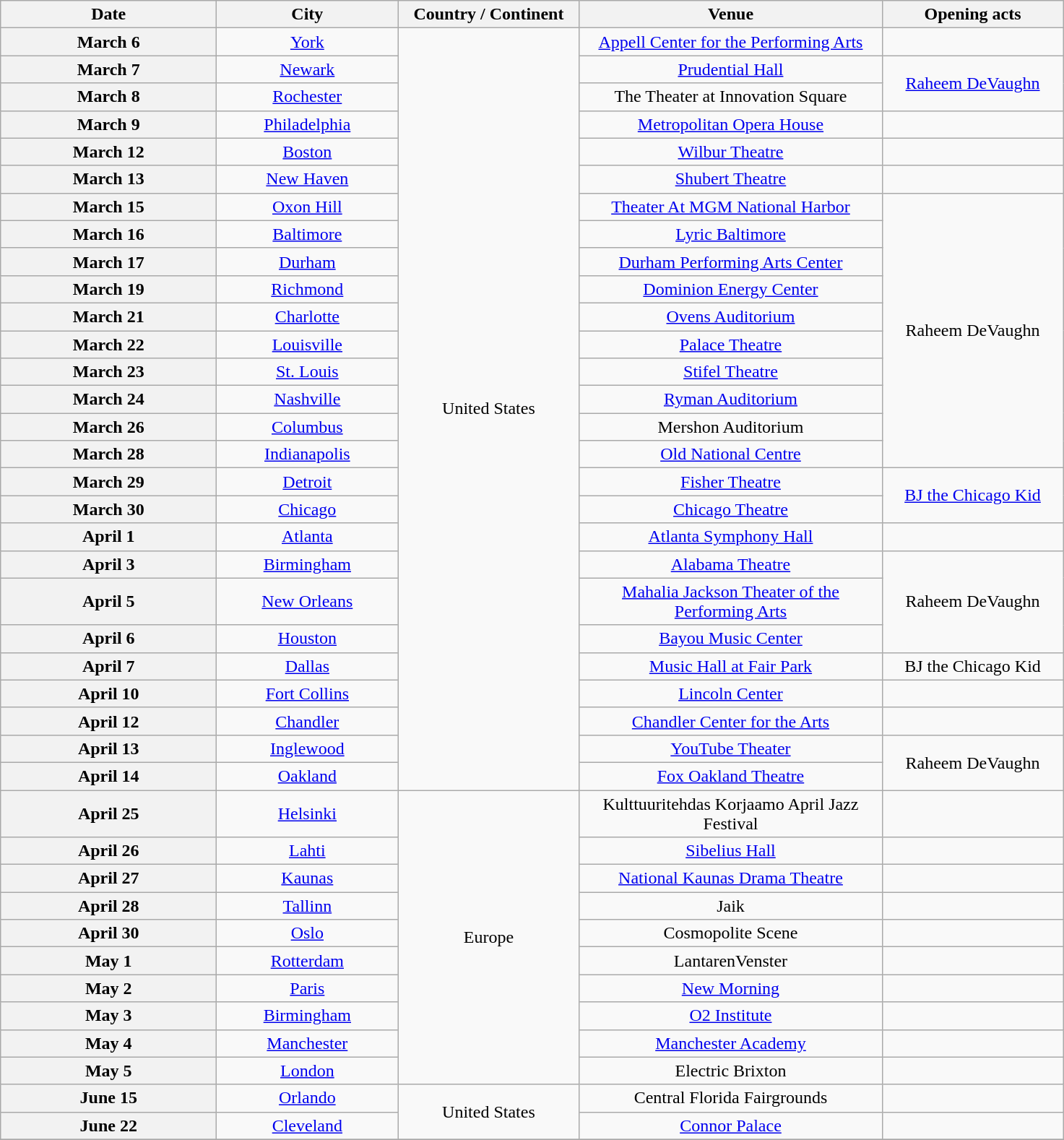<table class="wikitable plainrowheaders" style="text-align:center;">
<tr>
<th scope="col" style="width:12em;">Date</th>
<th scope="col" style="width:10em;">City</th>
<th scope="col" style="width:10em;">Country / Continent</th>
<th scope="col" style="width:17em;">Venue</th>
<th scope="col" style="width:10em;">Opening acts</th>
</tr>
<tr>
<th scope="row" style="text-align:center;">March 6</th>
<td><a href='#'>York</a></td>
<td rowspan="27">United States</td>
<td><a href='#'>Appell Center for the Performing Arts</a></td>
<td></td>
</tr>
<tr>
<th scope="row" style="text-align:center;">March 7</th>
<td><a href='#'>Newark</a></td>
<td><a href='#'>Prudential Hall</a></td>
<td rowspan="2"><a href='#'>Raheem DeVaughn</a></td>
</tr>
<tr>
<th scope="row" style="text-align:center;">March 8</th>
<td><a href='#'>Rochester</a></td>
<td>The Theater at Innovation Square</td>
</tr>
<tr>
<th scope="row" style="text-align:center;">March 9</th>
<td><a href='#'>Philadelphia</a></td>
<td><a href='#'>Metropolitan Opera House</a></td>
<td></td>
</tr>
<tr>
<th scope="row" style="text-align:center;">March 12</th>
<td><a href='#'>Boston</a></td>
<td><a href='#'>Wilbur Theatre</a></td>
<td></td>
</tr>
<tr>
<th scope="row" style="text-align:center;">March 13</th>
<td><a href='#'>New Haven</a></td>
<td><a href='#'>Shubert Theatre</a></td>
<td></td>
</tr>
<tr>
<th scope="row" style="text-align:center;">March 15</th>
<td><a href='#'>Oxon Hill</a></td>
<td><a href='#'>Theater At MGM National Harbor</a></td>
<td rowspan="10">Raheem DeVaughn</td>
</tr>
<tr>
<th scope="row" style="text-align:center;">March 16</th>
<td><a href='#'>Baltimore</a></td>
<td><a href='#'>Lyric Baltimore</a></td>
</tr>
<tr>
<th scope="row" style="text-align:center;">March 17</th>
<td><a href='#'>Durham</a></td>
<td><a href='#'>Durham Performing Arts Center</a></td>
</tr>
<tr>
<th scope="row" style="text-align:center;">March 19</th>
<td><a href='#'>Richmond</a></td>
<td><a href='#'>Dominion Energy Center</a></td>
</tr>
<tr>
<th scope="row" style="text-align:center;">March 21</th>
<td><a href='#'>Charlotte</a></td>
<td><a href='#'>Ovens Auditorium</a></td>
</tr>
<tr>
<th scope="row" style="text-align:center;">March 22</th>
<td><a href='#'>Louisville</a></td>
<td><a href='#'>Palace Theatre</a></td>
</tr>
<tr>
<th scope="row" style="text-align:center;">March 23</th>
<td><a href='#'>St. Louis</a></td>
<td><a href='#'>Stifel Theatre</a></td>
</tr>
<tr>
<th scope="row" style="text-align:center;">March 24</th>
<td><a href='#'>Nashville</a></td>
<td><a href='#'>Ryman Auditorium</a></td>
</tr>
<tr>
<th scope="row" style="text-align:center;">March 26</th>
<td><a href='#'>Columbus</a></td>
<td>Mershon Auditorium</td>
</tr>
<tr>
<th scope="row" style="text-align:center;">March 28</th>
<td><a href='#'>Indianapolis</a></td>
<td><a href='#'>Old National Centre</a></td>
</tr>
<tr>
<th scope="row" style="text-align:center;">March 29</th>
<td><a href='#'>Detroit</a></td>
<td><a href='#'>Fisher Theatre</a></td>
<td rowspan="2"><a href='#'>BJ the Chicago Kid</a></td>
</tr>
<tr>
<th scope="row" style="text-align:center;">March 30</th>
<td><a href='#'>Chicago</a></td>
<td><a href='#'>Chicago Theatre</a></td>
</tr>
<tr>
<th scope="row" style="text-align:center;">April 1</th>
<td><a href='#'>Atlanta</a></td>
<td><a href='#'>Atlanta Symphony Hall</a></td>
<td></td>
</tr>
<tr>
<th scope="row" style="text-align:center;">April 3</th>
<td><a href='#'>Birmingham</a></td>
<td><a href='#'>Alabama Theatre</a></td>
<td rowspan="3">Raheem DeVaughn</td>
</tr>
<tr>
<th scope="row" style="text-align:center;">April 5</th>
<td><a href='#'>New Orleans</a></td>
<td><a href='#'>Mahalia Jackson Theater of the Performing Arts</a></td>
</tr>
<tr>
<th scope="row" style="text-align:center;">April 6</th>
<td><a href='#'>Houston</a></td>
<td><a href='#'>Bayou Music Center</a></td>
</tr>
<tr>
<th scope="row" style="text-align:center;">April 7</th>
<td><a href='#'>Dallas</a></td>
<td><a href='#'>Music Hall at Fair Park</a></td>
<td>BJ the Chicago Kid</td>
</tr>
<tr>
<th scope="row" style="text-align:center;">April 10</th>
<td><a href='#'>Fort Collins</a></td>
<td><a href='#'>Lincoln Center</a></td>
<td></td>
</tr>
<tr>
<th scope="row" style="text-align:center;">April 12</th>
<td><a href='#'>Chandler</a></td>
<td><a href='#'>Chandler Center for the Arts</a></td>
<td></td>
</tr>
<tr>
<th scope="row" style="text-align:center;">April 13</th>
<td><a href='#'>Inglewood</a></td>
<td><a href='#'>YouTube Theater</a></td>
<td rowspan="2">Raheem DeVaughn</td>
</tr>
<tr>
<th scope="row" style="text-align:center;">April 14</th>
<td><a href='#'>Oakland</a></td>
<td><a href='#'>Fox Oakland Theatre</a></td>
</tr>
<tr>
<th scope="row" style="text-align:center;">April 25</th>
<td><a href='#'>Helsinki</a></td>
<td rowspan="10">Europe</td>
<td>Kulttuuritehdas Korjaamo April Jazz Festival</td>
<td></td>
</tr>
<tr>
<th scope="row" style="text-align:center;">April 26</th>
<td><a href='#'>Lahti</a></td>
<td><a href='#'>Sibelius Hall</a></td>
<td></td>
</tr>
<tr>
<th scope="row" style="text-align:center;">April 27</th>
<td><a href='#'>Kaunas</a></td>
<td><a href='#'>National Kaunas Drama Theatre</a></td>
<td></td>
</tr>
<tr>
<th scope="row" style="text-align:center;">April 28</th>
<td><a href='#'>Tallinn</a></td>
<td>Jaik</td>
<td></td>
</tr>
<tr>
<th scope="row" style="text-align:center;">April 30</th>
<td><a href='#'>Oslo</a></td>
<td>Cosmopolite Scene</td>
<td></td>
</tr>
<tr>
<th scope="row" style="text-align:center;">May 1</th>
<td><a href='#'>Rotterdam</a></td>
<td>LantarenVenster</td>
<td></td>
</tr>
<tr>
<th scope="row" style="text-align:center;">May 2</th>
<td><a href='#'>Paris</a></td>
<td><a href='#'>New Morning</a></td>
<td></td>
</tr>
<tr>
<th scope="row" style="text-align:center;">May 3</th>
<td><a href='#'>Birmingham</a></td>
<td><a href='#'>O2 Institute</a></td>
<td></td>
</tr>
<tr>
<th scope="row" style="text-align:center;">May 4</th>
<td><a href='#'>Manchester</a></td>
<td><a href='#'>Manchester Academy</a></td>
<td></td>
</tr>
<tr>
<th scope="row" style="text-align:center;">May 5</th>
<td><a href='#'>London</a></td>
<td>Electric Brixton</td>
<td></td>
</tr>
<tr>
<th scope="row" style="text-align:center;">June 15</th>
<td><a href='#'>Orlando</a></td>
<td rowspan="2">United States</td>
<td>Central Florida Fairgrounds</td>
<td></td>
</tr>
<tr>
<th scope="row" style="text-align:center;">June 22</th>
<td><a href='#'>Cleveland</a></td>
<td><a href='#'>Connor Palace</a></td>
<td></td>
</tr>
<tr>
</tr>
</table>
